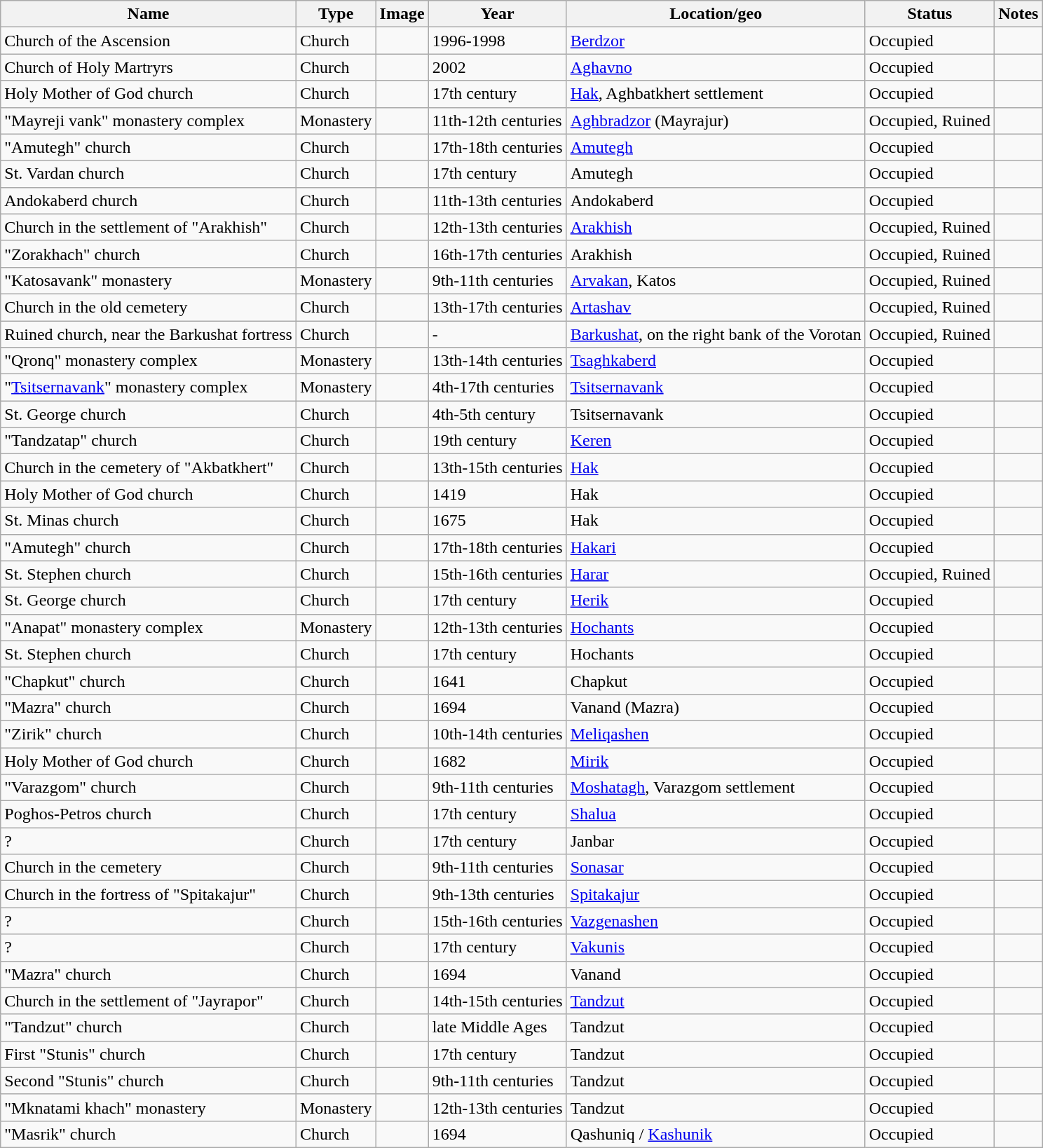<table class="wikitable sortable">
<tr>
<th>Name</th>
<th>Type</th>
<th>Image</th>
<th>Year</th>
<th>Location/geo</th>
<th>Status</th>
<th>Notes</th>
</tr>
<tr>
<td>Church of the Ascension</td>
<td>Church</td>
<td></td>
<td>1996-1998</td>
<td><a href='#'>Berdzor</a></td>
<td>Occupied</td>
<td></td>
</tr>
<tr>
<td>Church of Holy Martryrs</td>
<td>Church</td>
<td></td>
<td>2002</td>
<td><a href='#'>Aghavno</a></td>
<td>Occupied</td>
<td></td>
</tr>
<tr>
<td>Holy Mother of God church</td>
<td>Church</td>
<td></td>
<td>17th century</td>
<td><a href='#'>Hak</a>, Aghbatkhert settlement</td>
<td>Occupied</td>
<td></td>
</tr>
<tr>
<td>"Mayreji vank" monastery complex</td>
<td>Monastery</td>
<td></td>
<td>11th-12th centuries</td>
<td><a href='#'>Aghbradzor</a> (Mayrajur)</td>
<td>Occupied, Ruined</td>
<td></td>
</tr>
<tr>
<td>"Amutegh" church</td>
<td>Church</td>
<td></td>
<td>17th-18th centuries</td>
<td><a href='#'>Amutegh</a></td>
<td>Occupied</td>
<td></td>
</tr>
<tr>
<td>St. Vardan church</td>
<td>Church</td>
<td></td>
<td>17th century</td>
<td>Amutegh</td>
<td>Occupied</td>
<td></td>
</tr>
<tr>
<td>Andokaberd church</td>
<td>Church</td>
<td></td>
<td>11th-13th centuries</td>
<td>Andokaberd</td>
<td>Occupied</td>
<td></td>
</tr>
<tr>
<td>Church in the settlement of "Arakhish"</td>
<td>Church</td>
<td></td>
<td>12th-13th centuries</td>
<td><a href='#'>Arakhish</a></td>
<td>Occupied, Ruined</td>
<td></td>
</tr>
<tr>
<td>"Zorakhach" church</td>
<td>Church</td>
<td></td>
<td>16th-17th centuries</td>
<td>Arakhish</td>
<td>Occupied, Ruined</td>
<td></td>
</tr>
<tr>
<td>"Katosavank" monastery</td>
<td>Monastery</td>
<td></td>
<td>9th-11th centuries</td>
<td><a href='#'>Arvakan</a>, Katos</td>
<td>Occupied, Ruined</td>
<td></td>
</tr>
<tr>
<td>Church in the old cemetery</td>
<td>Church</td>
<td></td>
<td>13th-17th centuries</td>
<td><a href='#'>Artashav</a></td>
<td>Occupied, Ruined</td>
<td></td>
</tr>
<tr>
<td>Ruined church, near the Barkushat fortress</td>
<td>Church</td>
<td></td>
<td>-</td>
<td><a href='#'>Barkushat</a>, on the right bank of the Vorotan</td>
<td>Occupied, Ruined</td>
<td></td>
</tr>
<tr>
<td>"Qronq" monastery complex</td>
<td>Monastery</td>
<td></td>
<td>13th-14th centuries</td>
<td><a href='#'>Tsaghkaberd</a></td>
<td>Occupied</td>
<td></td>
</tr>
<tr>
<td>"<a href='#'>Tsitsernavank</a>" monastery complex</td>
<td>Monastery</td>
<td></td>
<td>4th-17th centuries</td>
<td><a href='#'>Tsitsernavank</a></td>
<td>Occupied</td>
<td></td>
</tr>
<tr>
<td>St. George church</td>
<td>Church</td>
<td></td>
<td>4th-5th century</td>
<td>Tsitsernavank</td>
<td>Occupied</td>
<td></td>
</tr>
<tr>
<td>"Tandzatap" church</td>
<td>Church</td>
<td></td>
<td>19th century</td>
<td><a href='#'>Keren</a></td>
<td>Occupied</td>
<td></td>
</tr>
<tr>
<td>Church in the cemetery of "Akbatkhert"</td>
<td>Church</td>
<td></td>
<td>13th-15th centuries</td>
<td><a href='#'>Hak</a></td>
<td>Occupied</td>
<td></td>
</tr>
<tr>
<td>Holy Mother of God church</td>
<td>Church</td>
<td></td>
<td>1419</td>
<td>Hak</td>
<td>Occupied</td>
<td></td>
</tr>
<tr>
<td>St. Minas church</td>
<td>Church</td>
<td></td>
<td>1675</td>
<td>Hak</td>
<td>Occupied</td>
<td></td>
</tr>
<tr>
<td>"Amutegh" church</td>
<td>Church</td>
<td></td>
<td>17th-18th centuries</td>
<td><a href='#'>Hakari</a></td>
<td>Occupied</td>
<td></td>
</tr>
<tr>
<td>St. Stephen church</td>
<td>Church</td>
<td></td>
<td>15th-16th centuries</td>
<td><a href='#'>Harar</a></td>
<td>Occupied, Ruined</td>
<td></td>
</tr>
<tr>
<td>St. George church</td>
<td>Church</td>
<td></td>
<td>17th century</td>
<td><a href='#'>Herik</a></td>
<td>Occupied</td>
<td></td>
</tr>
<tr>
<td>"Anapat" monastery complex</td>
<td>Monastery</td>
<td></td>
<td>12th-13th centuries</td>
<td><a href='#'>Hochants</a></td>
<td>Occupied</td>
<td></td>
</tr>
<tr>
<td>St. Stephen church</td>
<td>Church</td>
<td></td>
<td>17th century</td>
<td>Hochants</td>
<td>Occupied</td>
<td></td>
</tr>
<tr>
<td>"Chapkut" church</td>
<td>Church</td>
<td></td>
<td>1641</td>
<td>Chapkut</td>
<td>Occupied</td>
<td></td>
</tr>
<tr>
<td>"Mazra" church</td>
<td>Church</td>
<td></td>
<td>1694</td>
<td>Vanand (Mazra)</td>
<td>Occupied</td>
<td></td>
</tr>
<tr>
<td>"Zirik" church</td>
<td>Church</td>
<td></td>
<td>10th-14th centuries</td>
<td><a href='#'>Meliqashen</a></td>
<td>Occupied</td>
<td></td>
</tr>
<tr>
<td>Holy Mother of God church</td>
<td>Church</td>
<td></td>
<td>1682</td>
<td><a href='#'>Mirik</a></td>
<td>Occupied</td>
<td></td>
</tr>
<tr>
<td>"Varazgom" church</td>
<td>Church</td>
<td></td>
<td>9th-11th centuries</td>
<td><a href='#'>Moshatagh</a>, Varazgom settlement </td>
<td>Occupied</td>
<td></td>
</tr>
<tr>
<td>Poghos-Petros church</td>
<td>Church</td>
<td></td>
<td>17th century</td>
<td><a href='#'>Shalua</a></td>
<td>Occupied</td>
<td></td>
</tr>
<tr>
<td>?</td>
<td>Church</td>
<td></td>
<td>17th century</td>
<td>Janbar</td>
<td>Occupied</td>
<td></td>
</tr>
<tr>
<td>Church in the cemetery</td>
<td>Church</td>
<td></td>
<td>9th-11th centuries</td>
<td><a href='#'>Sonasar</a></td>
<td>Occupied</td>
<td></td>
</tr>
<tr>
<td>Church in the fortress of "Spitakajur"</td>
<td>Church</td>
<td></td>
<td>9th-13th centuries</td>
<td><a href='#'>Spitakajur</a></td>
<td>Occupied</td>
<td></td>
</tr>
<tr>
<td>?</td>
<td>Church</td>
<td></td>
<td>15th-16th centuries</td>
<td><a href='#'>Vazgenashen</a></td>
<td>Occupied</td>
<td></td>
</tr>
<tr>
<td>?</td>
<td>Church</td>
<td></td>
<td>17th century</td>
<td><a href='#'>Vakunis</a></td>
<td>Occupied</td>
<td></td>
</tr>
<tr>
<td>"Mazra" church</td>
<td>Church</td>
<td></td>
<td>1694</td>
<td>Vanand</td>
<td>Occupied</td>
<td></td>
</tr>
<tr>
<td>Church in the settlement of "Jayrapor"</td>
<td>Church</td>
<td></td>
<td>14th-15th centuries</td>
<td><a href='#'>Tandzut</a></td>
<td>Occupied</td>
<td></td>
</tr>
<tr>
<td>"Tandzut" church</td>
<td>Church</td>
<td></td>
<td>late Middle Ages</td>
<td>Tandzut</td>
<td>Occupied</td>
<td></td>
</tr>
<tr>
<td>First "Stunis" church</td>
<td>Church</td>
<td></td>
<td>17th century</td>
<td>Tandzut</td>
<td>Occupied</td>
<td></td>
</tr>
<tr>
<td>Second "Stunis" church</td>
<td>Church</td>
<td></td>
<td>9th-11th centuries</td>
<td>Tandzut</td>
<td>Occupied</td>
<td></td>
</tr>
<tr>
<td>"Mknatami khach" monastery</td>
<td>Monastery</td>
<td></td>
<td>12th-13th centuries</td>
<td>Tandzut</td>
<td>Occupied</td>
<td></td>
</tr>
<tr>
<td>"Masrik" church</td>
<td>Church</td>
<td></td>
<td>1694</td>
<td>Qashuniq / <a href='#'>Kashunik</a></td>
<td>Occupied</td>
<td></td>
</tr>
</table>
